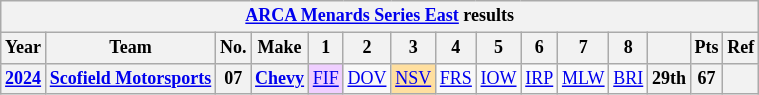<table class="wikitable" style="text-align:center; font-size:75%">
<tr>
<th colspan=15><a href='#'>ARCA Menards Series East</a> results</th>
</tr>
<tr>
<th>Year</th>
<th>Team</th>
<th>No.</th>
<th>Make</th>
<th>1</th>
<th>2</th>
<th>3</th>
<th>4</th>
<th>5</th>
<th>6</th>
<th>7</th>
<th>8</th>
<th></th>
<th>Pts</th>
<th>Ref</th>
</tr>
<tr>
<th><a href='#'>2024</a></th>
<th><a href='#'>Scofield Motorsports</a></th>
<th>07</th>
<th><a href='#'>Chevy</a></th>
<td style="background:#EFCFFF;"><a href='#'>FIF</a><br></td>
<td><a href='#'>DOV</a></td>
<td style="background:#FFDF9F;"><a href='#'>NSV</a><br></td>
<td><a href='#'>FRS</a></td>
<td><a href='#'>IOW</a></td>
<td><a href='#'>IRP</a></td>
<td><a href='#'>MLW</a></td>
<td><a href='#'>BRI</a></td>
<th>29th</th>
<th>67</th>
<th></th>
</tr>
</table>
